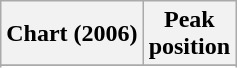<table class="wikitable sortable plainrowheaders" style="text-align:center">
<tr>
<th scope="col">Chart (2006)</th>
<th scope="col">Peak<br> position</th>
</tr>
<tr>
</tr>
<tr>
</tr>
</table>
